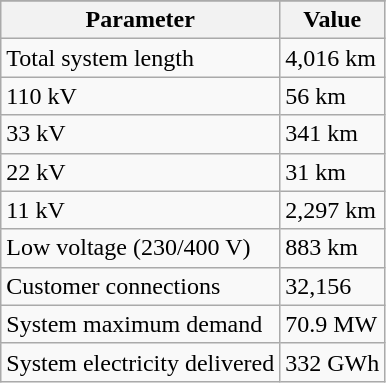<table class="wikitable">
<tr>
</tr>
<tr>
<th>Parameter</th>
<th>Value</th>
</tr>
<tr>
<td>Total system length</td>
<td>4,016 km</td>
</tr>
<tr>
<td>110 kV</td>
<td>56 km</td>
</tr>
<tr>
<td>33 kV</td>
<td>341 km</td>
</tr>
<tr>
<td>22 kV</td>
<td>31 km</td>
</tr>
<tr>
<td>11 kV</td>
<td>2,297 km</td>
</tr>
<tr>
<td>Low voltage (230/400 V)</td>
<td>883 km</td>
</tr>
<tr>
<td>Customer connections</td>
<td>32,156</td>
</tr>
<tr>
<td>System maximum demand</td>
<td>70.9 MW</td>
</tr>
<tr>
<td>System electricity delivered</td>
<td>332 GWh</td>
</tr>
</table>
